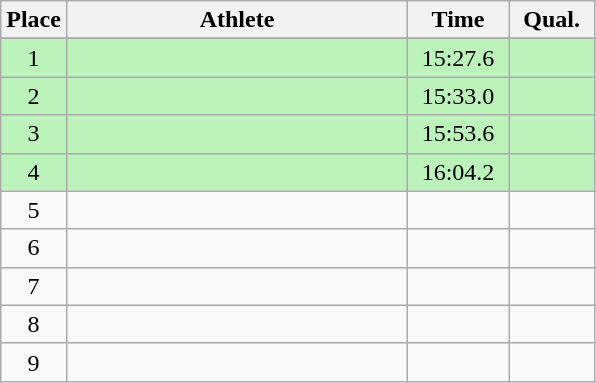<table class=wikitable style="text-align:center">
<tr>
<th width=20>Place</th>
<th width=220>Athlete</th>
<th width=60>Time</th>
<th width=50>Qual.</th>
</tr>
<tr>
</tr>
<tr bgcolor=bbf3bb>
<td>1</td>
<td align=left></td>
<td>15:27.6</td>
<td></td>
</tr>
<tr bgcolor=bbf3bb>
<td>2</td>
<td align=left></td>
<td>15:33.0</td>
<td></td>
</tr>
<tr bgcolor=bbf3bb>
<td>3</td>
<td align=left></td>
<td>15:53.6</td>
<td></td>
</tr>
<tr bgcolor=bbf3bb>
<td>4</td>
<td align=left></td>
<td>16:04.2</td>
<td></td>
</tr>
<tr>
<td>5</td>
<td align=left></td>
<td></td>
<td></td>
</tr>
<tr>
<td>6</td>
<td align=left></td>
<td></td>
<td></td>
</tr>
<tr>
<td>7</td>
<td align=left></td>
<td></td>
<td></td>
</tr>
<tr>
<td>8</td>
<td align=left></td>
<td></td>
<td></td>
</tr>
<tr>
<td>9</td>
<td align=left></td>
<td></td>
<td></td>
</tr>
</table>
